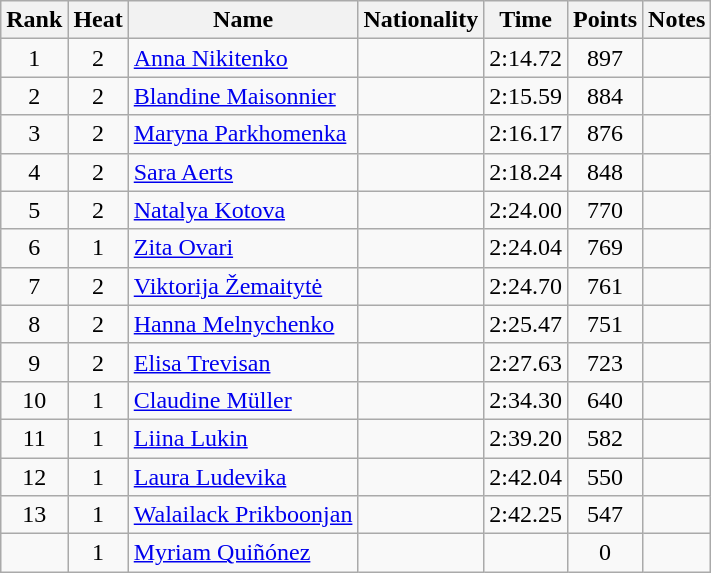<table class="wikitable sortable" style="text-align:center">
<tr>
<th>Rank</th>
<th>Heat</th>
<th>Name</th>
<th>Nationality</th>
<th>Time</th>
<th>Points</th>
<th>Notes</th>
</tr>
<tr>
<td>1</td>
<td>2</td>
<td align="left"><a href='#'>Anna Nikitenko</a></td>
<td align=left></td>
<td>2:14.72</td>
<td>897</td>
<td></td>
</tr>
<tr>
<td>2</td>
<td>2</td>
<td align="left"><a href='#'>Blandine Maisonnier</a></td>
<td align=left></td>
<td>2:15.59</td>
<td>884</td>
<td></td>
</tr>
<tr>
<td>3</td>
<td>2</td>
<td align="left"><a href='#'>Maryna Parkhomenka</a></td>
<td align=left></td>
<td>2:16.17</td>
<td>876</td>
<td></td>
</tr>
<tr>
<td>4</td>
<td>2</td>
<td align="left"><a href='#'>Sara Aerts</a></td>
<td align=left></td>
<td>2:18.24</td>
<td>848</td>
<td></td>
</tr>
<tr>
<td>5</td>
<td>2</td>
<td align="left"><a href='#'>Natalya Kotova</a></td>
<td align=left></td>
<td>2:24.00</td>
<td>770</td>
<td></td>
</tr>
<tr>
<td>6</td>
<td>1</td>
<td align="left"><a href='#'>Zita Ovari</a></td>
<td align=left></td>
<td>2:24.04</td>
<td>769</td>
<td></td>
</tr>
<tr>
<td>7</td>
<td>2</td>
<td align="left"><a href='#'>Viktorija Žemaitytė</a></td>
<td align=left></td>
<td>2:24.70</td>
<td>761</td>
<td></td>
</tr>
<tr>
<td>8</td>
<td>2</td>
<td align="left"><a href='#'>Hanna Melnychenko</a></td>
<td align=left></td>
<td>2:25.47</td>
<td>751</td>
<td></td>
</tr>
<tr>
<td>9</td>
<td>2</td>
<td align="left"><a href='#'>Elisa Trevisan</a></td>
<td align=left></td>
<td>2:27.63</td>
<td>723</td>
<td></td>
</tr>
<tr>
<td>10</td>
<td>1</td>
<td align="left"><a href='#'>Claudine Müller</a></td>
<td align=left></td>
<td>2:34.30</td>
<td>640</td>
<td></td>
</tr>
<tr>
<td>11</td>
<td>1</td>
<td align="left"><a href='#'>Liina Lukin</a></td>
<td align=left></td>
<td>2:39.20</td>
<td>582</td>
<td></td>
</tr>
<tr>
<td>12</td>
<td>1</td>
<td align="left"><a href='#'>Laura Ludevika</a></td>
<td align=left></td>
<td>2:42.04</td>
<td>550</td>
<td></td>
</tr>
<tr>
<td>13</td>
<td>1</td>
<td align="left"><a href='#'>Walailack Prikboonjan</a></td>
<td align=left></td>
<td>2:42.25</td>
<td>547</td>
<td></td>
</tr>
<tr>
<td></td>
<td>1</td>
<td align="left"><a href='#'>Myriam Quiñónez</a></td>
<td align=left></td>
<td></td>
<td>0</td>
<td></td>
</tr>
</table>
